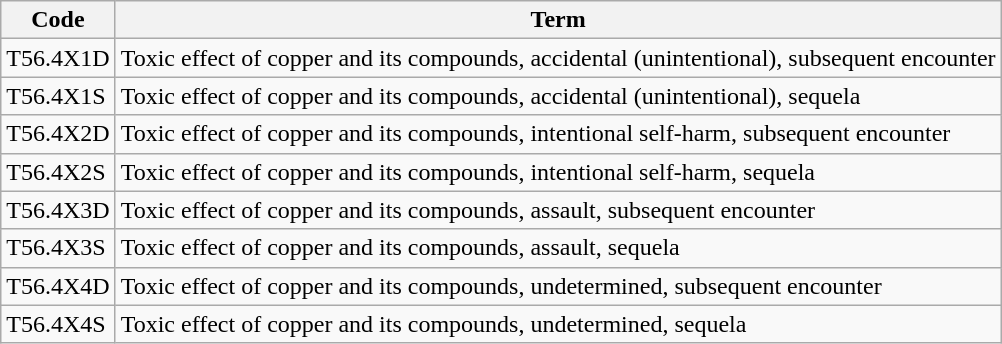<table class="wikitable">
<tr>
<th>Code</th>
<th>Term</th>
</tr>
<tr>
<td>T56.4X1D</td>
<td>Toxic effect of copper and its compounds, accidental (unintentional), subsequent encounter</td>
</tr>
<tr>
<td>T56.4X1S</td>
<td>Toxic effect of copper and its compounds, accidental (unintentional), sequela</td>
</tr>
<tr>
<td>T56.4X2D</td>
<td>Toxic effect of copper and its compounds, intentional self-harm, subsequent encounter</td>
</tr>
<tr>
<td>T56.4X2S</td>
<td>Toxic effect of copper and its compounds, intentional self-harm, sequela</td>
</tr>
<tr>
<td>T56.4X3D</td>
<td>Toxic effect of copper and its compounds, assault, subsequent encounter</td>
</tr>
<tr>
<td>T56.4X3S</td>
<td>Toxic effect of copper and its compounds, assault, sequela</td>
</tr>
<tr>
<td>T56.4X4D</td>
<td>Toxic effect of copper and its compounds, undetermined, subsequent encounter</td>
</tr>
<tr>
<td>T56.4X4S</td>
<td>Toxic effect of copper and its compounds, undetermined, sequela</td>
</tr>
</table>
